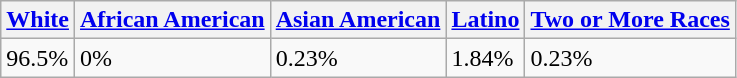<table class="wikitable">
<tr>
<th><a href='#'>White</a></th>
<th><a href='#'>African American</a></th>
<th><a href='#'>Asian American</a></th>
<th><a href='#'>Latino</a></th>
<th><a href='#'>Two or More Races</a></th>
</tr>
<tr>
<td>96.5%</td>
<td>0%</td>
<td>0.23%</td>
<td>1.84%</td>
<td>0.23%</td>
</tr>
</table>
